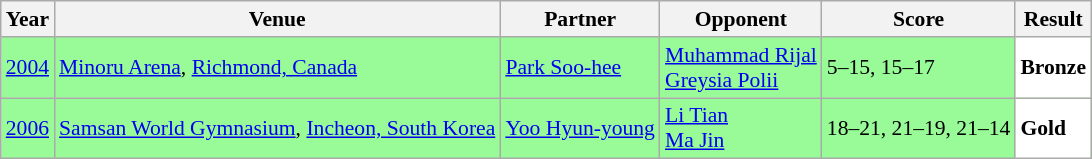<table class="sortable wikitable" style="font-size: 90%;">
<tr>
<th>Year</th>
<th>Venue</th>
<th>Partner</th>
<th>Opponent</th>
<th>Score</th>
<th>Result</th>
</tr>
<tr style="background:#98FB98">
<td align="center"><a href='#'>2004</a></td>
<td align="left"><a href='#'>Minoru Arena</a>, <a href='#'>Richmond, Canada</a></td>
<td align="left"> <a href='#'>Park Soo-hee</a></td>
<td align="left"> <a href='#'>Muhammad Rijal</a> <br>  <a href='#'>Greysia Polii</a></td>
<td align="left">5–15, 15–17</td>
<td style="text-align:left; background:white"> <strong>Bronze</strong></td>
</tr>
<tr style="background:#98FB98">
<td align="center"><a href='#'>2006</a></td>
<td align="left"><a href='#'>Samsan World Gymnasium</a>, <a href='#'>Incheon, South Korea</a></td>
<td align="left"> <a href='#'>Yoo Hyun-young</a></td>
<td align="left"> <a href='#'>Li Tian</a> <br>  <a href='#'>Ma Jin</a></td>
<td align="left">18–21, 21–19, 21–14</td>
<td style="text-align:left; background:white"> <strong>Gold</strong></td>
</tr>
</table>
